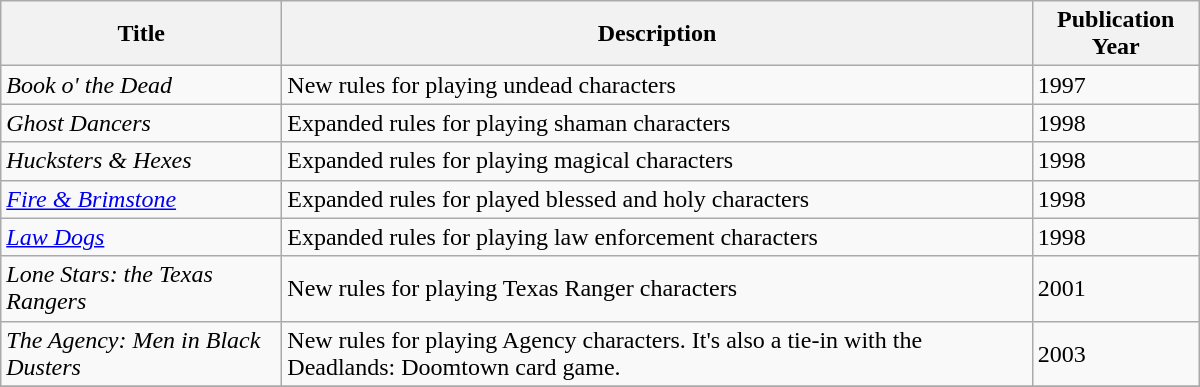<table class="wikitable" style="width: 800px; height: 200px">
<tr>
<th>Title</th>
<th>Description</th>
<th>Publication Year</th>
</tr>
<tr>
<td><em>Book o' the Dead</em></td>
<td>New rules for playing undead characters</td>
<td>1997</td>
</tr>
<tr>
<td><em>Ghost Dancers</em></td>
<td>Expanded rules for playing shaman characters</td>
<td>1998</td>
</tr>
<tr>
<td><em>Hucksters & Hexes</em></td>
<td>Expanded rules for playing magical characters</td>
<td>1998</td>
</tr>
<tr>
<td><em><a href='#'>Fire & Brimstone</a></em></td>
<td>Expanded rules for played blessed and holy characters</td>
<td>1998</td>
</tr>
<tr>
<td><em><a href='#'>Law Dogs</a></em></td>
<td>Expanded rules for playing law enforcement characters</td>
<td>1998</td>
</tr>
<tr>
<td><em>Lone Stars: the Texas Rangers</em></td>
<td>New rules for playing Texas Ranger characters</td>
<td>2001</td>
</tr>
<tr>
<td><em>The Agency: Men in Black Dusters</em></td>
<td>New rules for playing Agency characters. It's also a tie-in with the Deadlands: Doomtown card game.</td>
<td>2003</td>
</tr>
<tr>
</tr>
</table>
